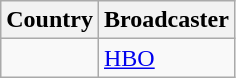<table class="wikitable">
<tr>
<th align=center>Country</th>
<th align=center>Broadcaster</th>
</tr>
<tr>
<td></td>
<td><a href='#'>HBO</a></td>
</tr>
</table>
